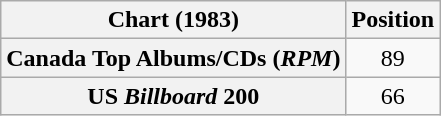<table class="wikitable plainrowheaders" style="text-align:center">
<tr>
<th scope="col">Chart (1983)</th>
<th scope="col">Position</th>
</tr>
<tr>
<th scope="row">Canada Top Albums/CDs (<em>RPM</em>)</th>
<td>89</td>
</tr>
<tr>
<th scope="row">US <em>Billboard</em> 200</th>
<td>66</td>
</tr>
</table>
